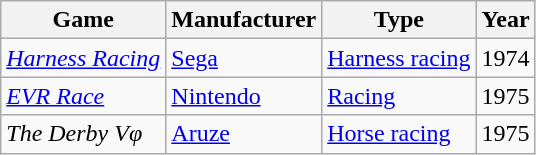<table class="wikitable">
<tr>
<th>Game</th>
<th>Manufacturer</th>
<th>Type</th>
<th>Year</th>
</tr>
<tr>
<td><em><a href='#'>Harness Racing</a></em></td>
<td><a href='#'>Sega</a></td>
<td><a href='#'>Harness racing</a></td>
<td>1974</td>
</tr>
<tr>
<td><em><a href='#'>EVR Race</a></em></td>
<td><a href='#'>Nintendo</a></td>
<td><a href='#'>Racing</a></td>
<td>1975</td>
</tr>
<tr>
<td><em>The Derby Vφ</em></td>
<td><a href='#'>Aruze</a></td>
<td><a href='#'>Horse racing</a></td>
<td>1975</td>
</tr>
</table>
